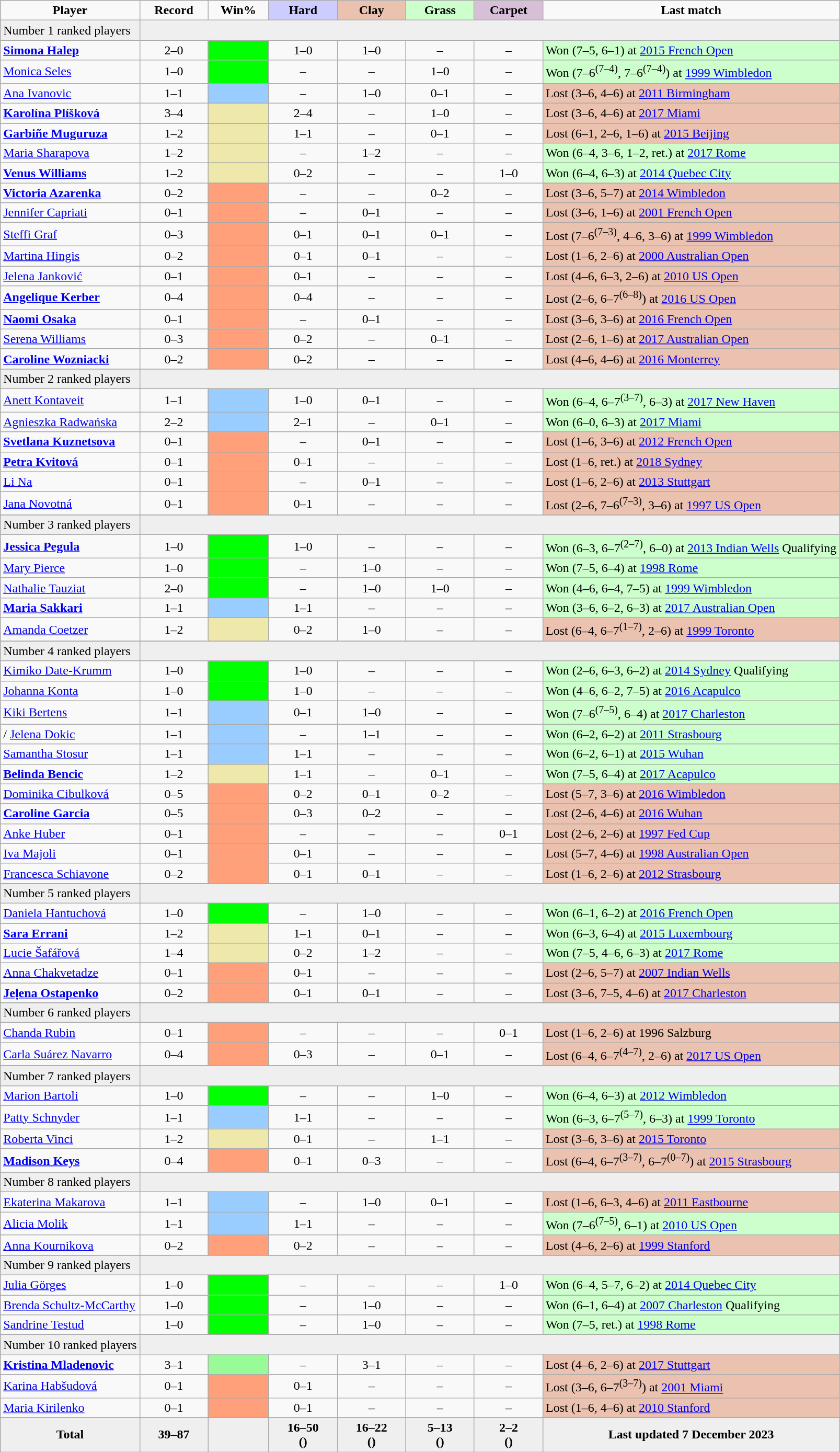<table class="sortable wikitable" style=text-align:center>
<tr>
<td><strong>Player</strong></td>
<td width=80><strong>Record</strong></td>
<td width=70><strong>Win%</strong></td>
<td width=80 bgcolor=CCCCFF><strong>Hard</strong></td>
<td width=80 bgcolor=EBC2AF><strong>Clay</strong></td>
<td width=80 bgcolor=CCFFCC><strong>Grass</strong></td>
<td width=80 bgcolor=thistle><strong>Carpet</strong></td>
<td><strong>Last match</strong></td>
</tr>
<tr bgcolor=efefef>
<td align=left>Number 1 ranked players</td>
<td colspan="8"></td>
</tr>
<tr>
<td align=left><strong> <a href='#'>Simona Halep</a></strong></td>
<td>2–0</td>
<td bgcolor=lime></td>
<td>1–0</td>
<td>1–0</td>
<td>–</td>
<td>–</td>
<td bgcolor=ccffcc align=left>Won (7–5, 6–1) at <a href='#'>2015 French Open</a></td>
</tr>
<tr>
<td align=left> <a href='#'>Monica Seles</a></td>
<td>1–0</td>
<td bgcolor=lime></td>
<td>–</td>
<td>–</td>
<td>1–0</td>
<td>–</td>
<td bgcolor=ccffcc align=left>Won (7–6<sup>(7–4)</sup>, 7–6<sup>(7–4)</sup>) at <a href='#'>1999 Wimbledon</a></td>
</tr>
<tr>
<td align=left> <a href='#'>Ana Ivanovic</a></td>
<td>1–1</td>
<td bgcolor=99ccff></td>
<td>–</td>
<td>1–0</td>
<td>0–1</td>
<td>–</td>
<td bgcolor=ebc2af align=left>Lost (3–6, 4–6) at <a href='#'>2011 Birmingham</a></td>
</tr>
<tr>
<td align=left><strong> <a href='#'>Karolína Plíšková</a></strong></td>
<td>3–4</td>
<td bgcolor=eee8AA></td>
<td>2–4</td>
<td>–</td>
<td>1–0</td>
<td>–</td>
<td bgcolor=ebc2af align=left>Lost (3–6, 4–6) at <a href='#'>2017 Miami</a></td>
</tr>
<tr>
<td align=left><strong> <a href='#'>Garbiñe Muguruza</a></strong></td>
<td>1–2</td>
<td bgcolor=eee8AA></td>
<td>1–1</td>
<td>–</td>
<td>0–1</td>
<td>–</td>
<td bgcolor=ebc2af align=left>Lost (6–1, 2–6, 1–6) at <a href='#'>2015 Beijing</a></td>
</tr>
<tr>
<td align=left> <a href='#'>Maria Sharapova</a></td>
<td>1–2</td>
<td bgcolor=eee8AA></td>
<td>–</td>
<td>1–2</td>
<td>–</td>
<td>–</td>
<td bgcolor=ccffcc align=left>Won (6–4, 3–6, 1–2, ret.) at <a href='#'>2017 Rome</a></td>
</tr>
<tr>
<td align=left><strong> <a href='#'>Venus Williams</a></strong></td>
<td>1–2</td>
<td bgcolor=eee8AA></td>
<td>0–2</td>
<td>–</td>
<td>–</td>
<td>1–0</td>
<td bgcolor=ccffcc align=left>Won (6–4, 6–3) at <a href='#'>2014 Quebec City</a></td>
</tr>
<tr>
<td align=left><strong> <a href='#'>Victoria Azarenka</a></strong></td>
<td>0–2</td>
<td bgcolor=ffa07a></td>
<td>–</td>
<td>–</td>
<td>0–2</td>
<td>–</td>
<td bgcolor=ebc2af align=left>Lost (3–6, 5–7) at <a href='#'>2014 Wimbledon</a></td>
</tr>
<tr>
<td align=left> <a href='#'>Jennifer Capriati</a></td>
<td>0–1</td>
<td bgcolor=ffa07a></td>
<td>–</td>
<td>0–1</td>
<td>–</td>
<td>–</td>
<td bgcolor=ebc2af align=left>Lost (3–6, 1–6) at <a href='#'>2001 French Open</a></td>
</tr>
<tr>
<td align=left> <a href='#'>Steffi Graf</a></td>
<td>0–3</td>
<td bgcolor=ffa07a></td>
<td>0–1</td>
<td>0–1</td>
<td>0–1</td>
<td>–</td>
<td bgcolor=ebc2af align=left>Lost (7–6<sup>(7–3)</sup>, 4–6, 3–6) at <a href='#'>1999 Wimbledon</a></td>
</tr>
<tr>
<td align=left> <a href='#'>Martina Hingis</a></td>
<td>0–2</td>
<td bgcolor=ffa07a></td>
<td>0–1</td>
<td>0–1</td>
<td>–</td>
<td>–</td>
<td bgcolor=ebc2af align=left>Lost (1–6, 2–6) at <a href='#'>2000 Australian Open</a></td>
</tr>
<tr>
<td align=left> <a href='#'>Jelena Janković</a></td>
<td>0–1</td>
<td bgcolor=ffa07a></td>
<td>0–1</td>
<td>–</td>
<td>–</td>
<td>–</td>
<td bgcolor=ebc2af align=left>Lost (4–6, 6–3, 2–6) at <a href='#'>2010 US Open</a></td>
</tr>
<tr>
<td align=left><strong> <a href='#'>Angelique Kerber</a></strong></td>
<td>0–4</td>
<td bgcolor=ffa07a></td>
<td>0–4</td>
<td>–</td>
<td>–</td>
<td>–</td>
<td bgcolor=ebc2af align=left>Lost (2–6, 6–7<sup>(6–8)</sup>) at <a href='#'>2016 US Open</a></td>
</tr>
<tr>
<td align=left><strong> <a href='#'>Naomi Osaka</a></strong></td>
<td>0–1</td>
<td bgcolor=ffa07a></td>
<td>–</td>
<td>0–1</td>
<td>–</td>
<td>–</td>
<td bgcolor=ebc2af align=left>Lost (3–6, 3–6) at <a href='#'>2016 French Open</a></td>
</tr>
<tr>
<td align=left> <a href='#'>Serena Williams</a></td>
<td>0–3</td>
<td bgcolor=ffa07a></td>
<td>0–2</td>
<td>–</td>
<td>0–1</td>
<td>–</td>
<td bgcolor=ebc2af align=left>Lost (2–6, 1–6) at <a href='#'>2017 Australian Open</a></td>
</tr>
<tr>
<td align=left><strong> <a href='#'>Caroline Wozniacki</a></strong></td>
<td>0–2</td>
<td bgcolor=ffa07a></td>
<td>0–2</td>
<td>–</td>
<td>–</td>
<td>–</td>
<td bgcolor=ebc2af align=left>Lost (4–6, 4–6) at <a href='#'>2016 Monterrey</a></td>
</tr>
<tr>
</tr>
<tr bgcolor=efefef>
<td align=left>Number 2 ranked players</td>
<td colspan="8"></td>
</tr>
<tr>
<td align=left> <a href='#'>Anett Kontaveit</a></td>
<td>1–1</td>
<td bgcolor=99ccff></td>
<td>1–0</td>
<td>0–1</td>
<td>–</td>
<td>–</td>
<td bgcolor=ccffcc align=left>Won (6–4, 6–7<sup>(3–7)</sup>, 6–3) at <a href='#'>2017 New Haven</a></td>
</tr>
<tr>
<td align=left> <a href='#'>Agnieszka Radwańska</a></td>
<td>2–2</td>
<td bgcolor=99ccff></td>
<td>2–1</td>
<td>–</td>
<td>0–1</td>
<td>–</td>
<td bgcolor=ccffcc align=left>Won (6–0, 6–3) at <a href='#'>2017 Miami</a></td>
</tr>
<tr>
<td align=left><strong> <a href='#'>Svetlana Kuznetsova</a></strong></td>
<td>0–1</td>
<td bgcolor=ffa07a></td>
<td>–</td>
<td>0–1</td>
<td>–</td>
<td>–</td>
<td bgcolor=ebc2af align=left>Lost (1–6, 3–6) at <a href='#'>2012 French Open</a></td>
</tr>
<tr>
<td align=left><strong> <a href='#'>Petra Kvitová</a></strong></td>
<td>0–1</td>
<td bgcolor=ffa07a></td>
<td>0–1</td>
<td>–</td>
<td>–</td>
<td>–</td>
<td bgcolor=ebc2af align=left>Lost (1–6, ret.) at <a href='#'>2018 Sydney</a></td>
</tr>
<tr>
<td align=left> <a href='#'>Li Na</a></td>
<td>0–1</td>
<td bgcolor=ffa07a></td>
<td>–</td>
<td>0–1</td>
<td>–</td>
<td>–</td>
<td bgcolor=ebc2af align=left>Lost (1–6, 2–6) at <a href='#'>2013 Stuttgart</a></td>
</tr>
<tr>
<td align=left> <a href='#'>Jana Novotná</a></td>
<td>0–1</td>
<td bgcolor=ffa07a></td>
<td>0–1</td>
<td>–</td>
<td>–</td>
<td>–</td>
<td bgcolor=ebc2af align=left>Lost (2–6, 7–6<sup>(7–3)</sup>, 3–6) at <a href='#'>1997 US Open</a></td>
</tr>
<tr>
</tr>
<tr bgcolor=efefef>
<td align=left>Number 3 ranked players</td>
<td colspan="8"></td>
</tr>
<tr>
<td align=left><strong> <a href='#'>Jessica Pegula</a></strong></td>
<td>1–0</td>
<td bgcolor=lime></td>
<td>1–0</td>
<td>–</td>
<td>–</td>
<td>–</td>
<td bgcolor=ccffcc align=left>Won (6–3, 6–7<sup>(2–7)</sup>, 6–0) at <a href='#'>2013 Indian Wells</a> Qualifying</td>
</tr>
<tr>
<td align=left> <a href='#'>Mary Pierce</a></td>
<td>1–0</td>
<td bgcolor=lime></td>
<td>–</td>
<td>1–0</td>
<td>–</td>
<td>–</td>
<td bgcolor=ccffcc align=left>Won (7–5, 6–4) at <a href='#'>1998 Rome</a></td>
</tr>
<tr>
<td align=left> <a href='#'>Nathalie Tauziat</a></td>
<td>2–0</td>
<td bgcolor=lime></td>
<td>–</td>
<td>1–0</td>
<td>1–0</td>
<td>–</td>
<td bgcolor=ccffcc align=left>Won (4–6, 6–4, 7–5) at <a href='#'>1999 Wimbledon</a></td>
</tr>
<tr>
<td align=left><strong> <a href='#'>Maria Sakkari</a></strong></td>
<td>1–1</td>
<td bgcolor=99ccff></td>
<td>1–1</td>
<td>–</td>
<td>–</td>
<td>–</td>
<td bgcolor=ccffcc align=left>Won (3–6, 6–2, 6–3) at <a href='#'>2017 Australian Open</a></td>
</tr>
<tr>
<td align=left> <a href='#'>Amanda Coetzer</a></td>
<td>1–2</td>
<td bgcolor=eee8AA></td>
<td>0–2</td>
<td>1–0</td>
<td>–</td>
<td>–</td>
<td bgcolor=ebc2af align=left>Lost (6–4, 6–7<sup>(1–7)</sup>, 2–6) at <a href='#'>1999 Toronto</a></td>
</tr>
<tr>
</tr>
<tr bgcolor=efefef>
<td align=left>Number 4 ranked players</td>
<td colspan="8"></td>
</tr>
<tr>
<td align=left> <a href='#'>Kimiko Date-Krumm</a></td>
<td>1–0</td>
<td bgcolor=lime></td>
<td>1–0</td>
<td>–</td>
<td>–</td>
<td>–</td>
<td bgcolor=ccffcc align=left>Won (2–6, 6–3, 6–2) at <a href='#'>2014 Sydney</a> Qualifying</td>
</tr>
<tr>
<td align=left> <a href='#'>Johanna Konta</a></td>
<td>1–0</td>
<td bgcolor=lime></td>
<td>1–0</td>
<td>–</td>
<td>–</td>
<td>–</td>
<td bgcolor=ccffcc align=left>Won (4–6, 6–2, 7–5) at <a href='#'>2016 Acapulco</a></td>
</tr>
<tr>
<td align=left> <a href='#'>Kiki Bertens</a></td>
<td>1–1</td>
<td bgcolor=99ccff></td>
<td>0–1</td>
<td>1–0</td>
<td>–</td>
<td>–</td>
<td bgcolor=ccffcc align=left>Won (7–6<sup>(7–5)</sup>, 6–4) at <a href='#'>2017 Charleston</a></td>
</tr>
<tr>
<td align=left>/ <a href='#'>Jelena Dokic</a></td>
<td>1–1</td>
<td bgcolor=99ccff></td>
<td>–</td>
<td>1–1</td>
<td>–</td>
<td>–</td>
<td bgcolor=ccffcc align=left>Won (6–2, 6–2) at <a href='#'>2011 Strasbourg</a></td>
</tr>
<tr>
<td align=left> <a href='#'>Samantha Stosur</a></td>
<td>1–1</td>
<td bgcolor=99ccff></td>
<td>1–1</td>
<td>–</td>
<td>–</td>
<td>–</td>
<td bgcolor=ccffcc align=left>Won (6–2, 6–1) at <a href='#'>2015 Wuhan</a></td>
</tr>
<tr>
<td align=left><strong> <a href='#'>Belinda Bencic</a></strong></td>
<td>1–2</td>
<td bgcolor=eee8AA></td>
<td>1–1</td>
<td>–</td>
<td>0–1</td>
<td>–</td>
<td bgcolor=ccffcc align=left>Won (7–5, 6–4) at <a href='#'>2017 Acapulco</a></td>
</tr>
<tr>
<td align=left> <a href='#'>Dominika Cibulková</a></td>
<td>0–5</td>
<td bgcolor=ffa07a></td>
<td>0–2</td>
<td>0–1</td>
<td>0–2</td>
<td>–</td>
<td bgcolor=ebc2af align=left>Lost (5–7, 3–6) at <a href='#'>2016 Wimbledon</a></td>
</tr>
<tr>
<td align=left><strong> <a href='#'>Caroline Garcia</a></strong></td>
<td>0–5</td>
<td bgcolor=ffa07a></td>
<td>0–3</td>
<td>0–2</td>
<td>–</td>
<td>–</td>
<td bgcolor=ebc2af align=left>Lost (2–6, 4–6) at <a href='#'>2016 Wuhan</a></td>
</tr>
<tr>
<td align=left> <a href='#'>Anke Huber</a></td>
<td>0–1</td>
<td bgcolor=ffa07a></td>
<td>–</td>
<td>–</td>
<td>–</td>
<td>0–1</td>
<td bgcolor=ebc2af align=left>Lost (2–6, 2–6) at <a href='#'>1997 Fed Cup</a></td>
</tr>
<tr>
<td align=left> <a href='#'>Iva Majoli</a></td>
<td>0–1</td>
<td bgcolor=ffa07a></td>
<td>0–1</td>
<td>–</td>
<td>–</td>
<td>–</td>
<td bgcolor=ebc2af align=left>Lost (5–7, 4–6) at <a href='#'>1998 Australian Open</a></td>
</tr>
<tr>
<td align=left> <a href='#'>Francesca Schiavone</a></td>
<td>0–2</td>
<td bgcolor=ffa07a></td>
<td>0–1</td>
<td>0–1</td>
<td>–</td>
<td>–</td>
<td bgcolor=ebc2af align=left>Lost (1–6, 2–6) at <a href='#'>2012 Strasbourg</a></td>
</tr>
<tr>
</tr>
<tr bgcolor=efefef>
<td align=left>Number 5 ranked players</td>
<td colspan="8"></td>
</tr>
<tr>
<td align=left> <a href='#'>Daniela Hantuchová</a></td>
<td>1–0</td>
<td bgcolor=lime></td>
<td>–</td>
<td>1–0</td>
<td>–</td>
<td>–</td>
<td bgcolor=ccffcc align=left>Won (6–1, 6–2) at <a href='#'>2016 French Open</a></td>
</tr>
<tr>
<td align=left><strong> <a href='#'>Sara Errani</a></strong></td>
<td>1–2</td>
<td bgcolor=eee8AA></td>
<td>1–1</td>
<td>0–1</td>
<td>–</td>
<td>–</td>
<td bgcolor=ccffcc align=left>Won (6–3, 6–4) at <a href='#'>2015 Luxembourg</a></td>
</tr>
<tr>
<td align=left> <a href='#'>Lucie Šafářová</a></td>
<td>1–4</td>
<td bgcolor=eee8AA></td>
<td>0–2</td>
<td>1–2</td>
<td>–</td>
<td>–</td>
<td bgcolor=ccffcc align=left>Won (7–5, 4–6, 6–3) at <a href='#'>2017 Rome</a></td>
</tr>
<tr>
<td align=left> <a href='#'>Anna Chakvetadze</a></td>
<td>0–1</td>
<td bgcolor=ffa07a></td>
<td>0–1</td>
<td>–</td>
<td>–</td>
<td>–</td>
<td bgcolor=ebc2af align=left>Lost (2–6, 5–7) at <a href='#'>2007 Indian Wells</a></td>
</tr>
<tr>
<td align=left><strong> <a href='#'>Jeļena Ostapenko</a></strong></td>
<td>0–2</td>
<td bgcolor=ffa07a></td>
<td>0–1</td>
<td>0–1</td>
<td>–</td>
<td>–</td>
<td bgcolor=ebc2af align=left>Lost (3–6, 7–5, 4–6) at <a href='#'>2017 Charleston</a></td>
</tr>
<tr>
</tr>
<tr bgcolor=efefef>
<td align=left>Number 6 ranked players</td>
<td colspan="8"></td>
</tr>
<tr>
<td align=left> <a href='#'>Chanda Rubin</a></td>
<td>0–1</td>
<td bgcolor=ffa07a></td>
<td>–</td>
<td>–</td>
<td>–</td>
<td>0–1</td>
<td bgcolor=ebc2af align=left>Lost (1–6, 2–6) at 1996 Salzburg</td>
</tr>
<tr>
<td align=left> <a href='#'>Carla Suárez Navarro</a></td>
<td>0–4</td>
<td bgcolor=ffa07a></td>
<td>0–3</td>
<td>–</td>
<td>0–1</td>
<td>–</td>
<td bgcolor=ebc2af align=left>Lost (6–4, 6–7<sup>(4–7)</sup>, 2–6) at <a href='#'>2017 US Open</a></td>
</tr>
<tr>
</tr>
<tr bgcolor=efefef>
<td align=left>Number 7 ranked players</td>
<td colspan="8"></td>
</tr>
<tr>
<td align=left> <a href='#'>Marion Bartoli</a></td>
<td>1–0</td>
<td bgcolor=lime></td>
<td>–</td>
<td>–</td>
<td>1–0</td>
<td>–</td>
<td bgcolor=ccffcc align=left>Won (6–4, 6–3) at <a href='#'>2012 Wimbledon</a></td>
</tr>
<tr>
<td align=left> <a href='#'>Patty Schnyder</a></td>
<td>1–1</td>
<td bgcolor=99ccff></td>
<td>1–1</td>
<td>–</td>
<td>–</td>
<td>–</td>
<td bgcolor=ccffcc align=left>Won (6–3, 6–7<sup>(5–7)</sup>, 6–3) at <a href='#'>1999 Toronto</a></td>
</tr>
<tr>
<td align=left> <a href='#'>Roberta Vinci</a></td>
<td>1–2</td>
<td bgcolor=eee8AA></td>
<td>0–1</td>
<td>–</td>
<td>1–1</td>
<td>–</td>
<td bgcolor=ebc2af align=left>Lost (3–6, 3–6) at <a href='#'>2015 Toronto</a></td>
</tr>
<tr>
<td align=left><strong> <a href='#'>Madison Keys</a></strong></td>
<td>0–4</td>
<td bgcolor=ffa07a></td>
<td>0–1</td>
<td>0–3</td>
<td>–</td>
<td>–</td>
<td bgcolor=ebc2af align=left>Lost (6–4, 6–7<sup>(3–7)</sup>, 6–7<sup>(0–7)</sup>) at <a href='#'>2015 Strasbourg</a></td>
</tr>
<tr>
</tr>
<tr bgcolor=efefef>
<td align=left>Number 8 ranked players</td>
<td colspan="8"></td>
</tr>
<tr>
<td align=left> <a href='#'>Ekaterina Makarova</a></td>
<td>1–1</td>
<td bgcolor=99ccff></td>
<td>–</td>
<td>1–0</td>
<td>0–1</td>
<td>–</td>
<td bgcolor=ebc2af align=left>Lost (1–6, 6–3, 4–6) at <a href='#'>2011 Eastbourne</a></td>
</tr>
<tr>
<td align=left> <a href='#'>Alicia Molik</a></td>
<td>1–1</td>
<td bgcolor=99ccff></td>
<td>1–1</td>
<td>–</td>
<td>–</td>
<td>–</td>
<td bgcolor=ccffcc align=left>Won (7–6<sup>(7–5)</sup>, 6–1) at <a href='#'>2010 US Open</a></td>
</tr>
<tr>
<td align=left> <a href='#'>Anna Kournikova</a></td>
<td>0–2</td>
<td bgcolor=ffa07a></td>
<td>0–2</td>
<td>–</td>
<td>–</td>
<td>–</td>
<td bgcolor=ebc2af align=left>Lost (4–6, 2–6) at <a href='#'>1999 Stanford</a></td>
</tr>
<tr>
</tr>
<tr bgcolor=efefef>
<td align=left>Number 9 ranked players</td>
<td colspan="8"></td>
</tr>
<tr>
<td align=left> <a href='#'>Julia Görges</a></td>
<td>1–0</td>
<td bgcolor=lime></td>
<td>–</td>
<td>–</td>
<td>–</td>
<td>1–0</td>
<td bgcolor=ccffcc align=left>Won (6–4, 5–7, 6–2) at <a href='#'>2014 Quebec City</a></td>
</tr>
<tr>
<td align=left> <a href='#'>Brenda Schultz-McCarthy</a></td>
<td>1–0</td>
<td bgcolor=lime></td>
<td>–</td>
<td>1–0</td>
<td>–</td>
<td>–</td>
<td bgcolor=ccffcc align=left>Won (6–1, 6–4) at <a href='#'>2007 Charleston</a> Qualifying</td>
</tr>
<tr>
<td align=left> <a href='#'>Sandrine Testud</a></td>
<td>1–0</td>
<td bgcolor=lime></td>
<td>–</td>
<td>1–0</td>
<td>–</td>
<td>–</td>
<td bgcolor=ccffcc align=left>Won (7–5, ret.) at <a href='#'>1998 Rome</a></td>
</tr>
<tr>
</tr>
<tr bgcolor=efefef>
<td align=left>Number 10 ranked players</td>
<td colspan="8"></td>
</tr>
<tr>
<td align=left><strong> <a href='#'>Kristina Mladenovic</a></strong></td>
<td>3–1</td>
<td bgcolor=#98fb98></td>
<td>–</td>
<td>3–1</td>
<td>–</td>
<td>–</td>
<td bgcolor=ebc2af align=left>Lost (4–6, 2–6) at <a href='#'>2017 Stuttgart</a></td>
</tr>
<tr>
<td align=left> <a href='#'>Karina Habšudová</a></td>
<td>0–1</td>
<td bgcolor=ffa07a></td>
<td>0–1</td>
<td>–</td>
<td>–</td>
<td>–</td>
<td bgcolor=ebc2af align=left>Lost (3–6, 6–7<sup>(3–7)</sup>) at <a href='#'>2001 Miami</a></td>
</tr>
<tr>
<td align=left> <a href='#'>Maria Kirilenko</a></td>
<td>0–1</td>
<td bgcolor=ffa07a></td>
<td>0–1</td>
<td>–</td>
<td>–</td>
<td>–</td>
<td bgcolor=ebc2af align=left>Lost (1–6, 4–6) at <a href='#'>2010 Stanford</a></td>
</tr>
<tr>
</tr>
<tr class=sortbottom style="font-weight:bold; background:#efefef;">
<td>Total</td>
<td>39–87</td>
<td></td>
<td>16–50 <br> ()</td>
<td>16–22 <br> ()</td>
<td>5–13 <br> ()</td>
<td>2–2 <br> ()</td>
<td>Last updated 7 December 2023</td>
</tr>
</table>
